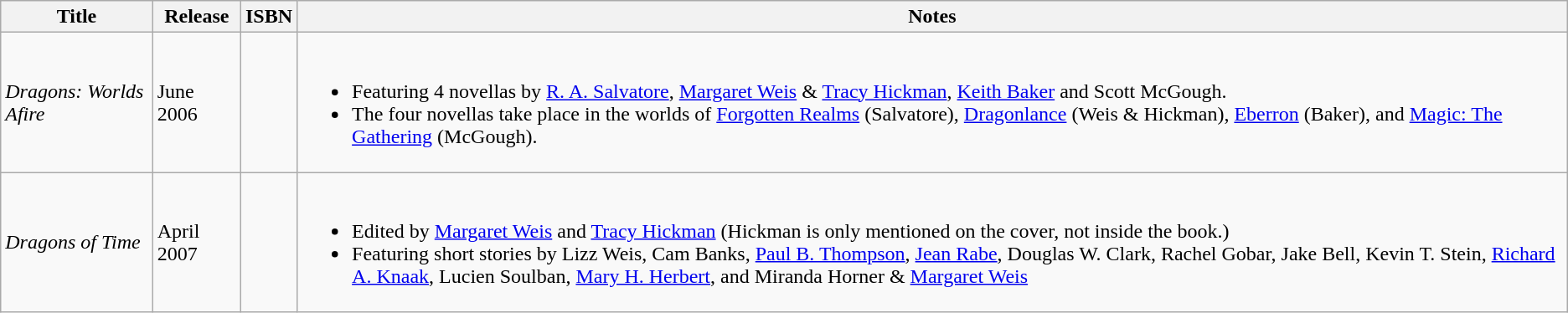<table class="wikitable">
<tr>
<th scope="col">Title</th>
<th scope="col">Release</th>
<th scope="col">ISBN</th>
<th scope="col">Notes</th>
</tr>
<tr>
<td><em>Dragons: Worlds Afire</em></td>
<td>June 2006</td>
<td></td>
<td><br><ul><li>Featuring 4 novellas by <a href='#'>R. A. Salvatore</a>, <a href='#'>Margaret Weis</a> & <a href='#'>Tracy Hickman</a>, <a href='#'>Keith Baker</a> and Scott McGough.</li><li>The four novellas take place in the worlds of <a href='#'>Forgotten Realms</a> (Salvatore), <a href='#'>Dragonlance</a> (Weis & Hickman), <a href='#'>Eberron</a> (Baker), and <a href='#'>Magic: The Gathering</a> (McGough).</li></ul></td>
</tr>
<tr>
<td><em>Dragons of Time</em></td>
<td>April 2007</td>
<td></td>
<td><br><ul><li>Edited by <a href='#'>Margaret Weis</a> and <a href='#'>Tracy Hickman</a> (Hickman is only mentioned on the cover, not inside the book.)</li><li>Featuring short stories by Lizz Weis, Cam Banks, <a href='#'>Paul B. Thompson</a>, <a href='#'>Jean Rabe</a>, Douglas W. Clark, Rachel Gobar, Jake Bell, Kevin T. Stein, <a href='#'>Richard A. Knaak</a>, Lucien Soulban, <a href='#'>Mary H. Herbert</a>, and Miranda Horner & <a href='#'>Margaret Weis</a></li></ul></td>
</tr>
</table>
